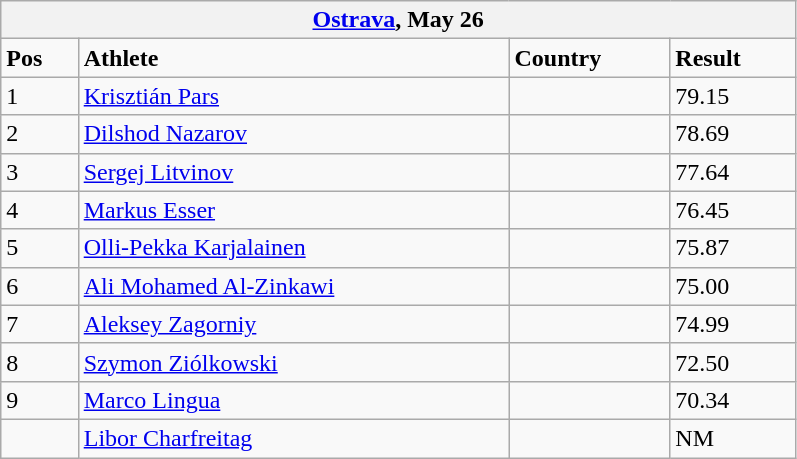<table class="wikitable collapsible collapsed" width="42%">
<tr>
<th colspan="4"> <a href='#'>Ostrava</a>, May 26</th>
</tr>
<tr>
<td><strong>Pos</strong></td>
<td><strong>Athlete</strong></td>
<td><strong>Country</strong></td>
<td><strong>Result</strong></td>
</tr>
<tr>
<td>1</td>
<td><a href='#'>Krisztián Pars</a></td>
<td></td>
<td>79.15</td>
</tr>
<tr>
<td>2</td>
<td><a href='#'>Dilshod Nazarov</a></td>
<td></td>
<td>78.69</td>
</tr>
<tr>
<td>3</td>
<td><a href='#'>Sergej Litvinov</a></td>
<td></td>
<td>77.64</td>
</tr>
<tr>
<td>4</td>
<td><a href='#'>Markus Esser</a></td>
<td></td>
<td>76.45</td>
</tr>
<tr>
<td>5</td>
<td><a href='#'>Olli-Pekka Karjalainen</a></td>
<td></td>
<td>75.87</td>
</tr>
<tr>
<td>6</td>
<td><a href='#'>Ali Mohamed Al-Zinkawi</a></td>
<td></td>
<td>75.00</td>
</tr>
<tr>
<td>7</td>
<td><a href='#'>Aleksey Zagorniy</a></td>
<td></td>
<td>74.99</td>
</tr>
<tr>
<td>8</td>
<td><a href='#'>Szymon Ziólkowski</a></td>
<td></td>
<td>72.50</td>
</tr>
<tr>
<td>9</td>
<td><a href='#'>Marco Lingua</a></td>
<td></td>
<td>70.34</td>
</tr>
<tr>
<td></td>
<td><a href='#'>Libor Charfreitag</a></td>
<td></td>
<td>NM</td>
</tr>
</table>
